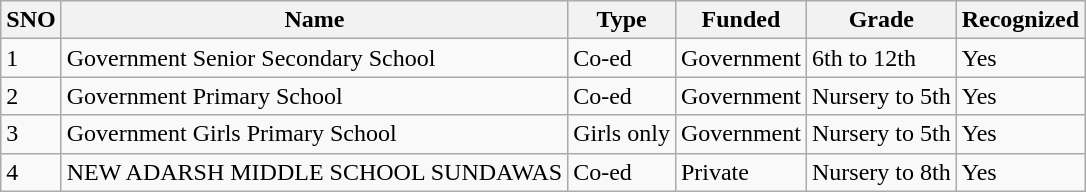<table class="wikitable">
<tr>
<th>SNO</th>
<th>Name</th>
<th>Type</th>
<th>Funded</th>
<th>Grade</th>
<th>Recognized</th>
</tr>
<tr>
<td>1</td>
<td>Government Senior Secondary School</td>
<td>Co-ed</td>
<td>Government</td>
<td>6th to 12th</td>
<td>Yes</td>
</tr>
<tr>
<td>2</td>
<td>Government Primary School</td>
<td>Co-ed</td>
<td>Government</td>
<td>Nursery to 5th</td>
<td>Yes</td>
</tr>
<tr>
<td>3</td>
<td>Government Girls Primary School</td>
<td>Girls only</td>
<td>Government</td>
<td>Nursery to 5th</td>
<td>Yes</td>
</tr>
<tr>
<td>4</td>
<td>NEW ADARSH MIDDLE SCHOOL SUNDAWAS</td>
<td>Co-ed</td>
<td>Private</td>
<td>Nursery to 8th</td>
<td>Yes</td>
</tr>
</table>
